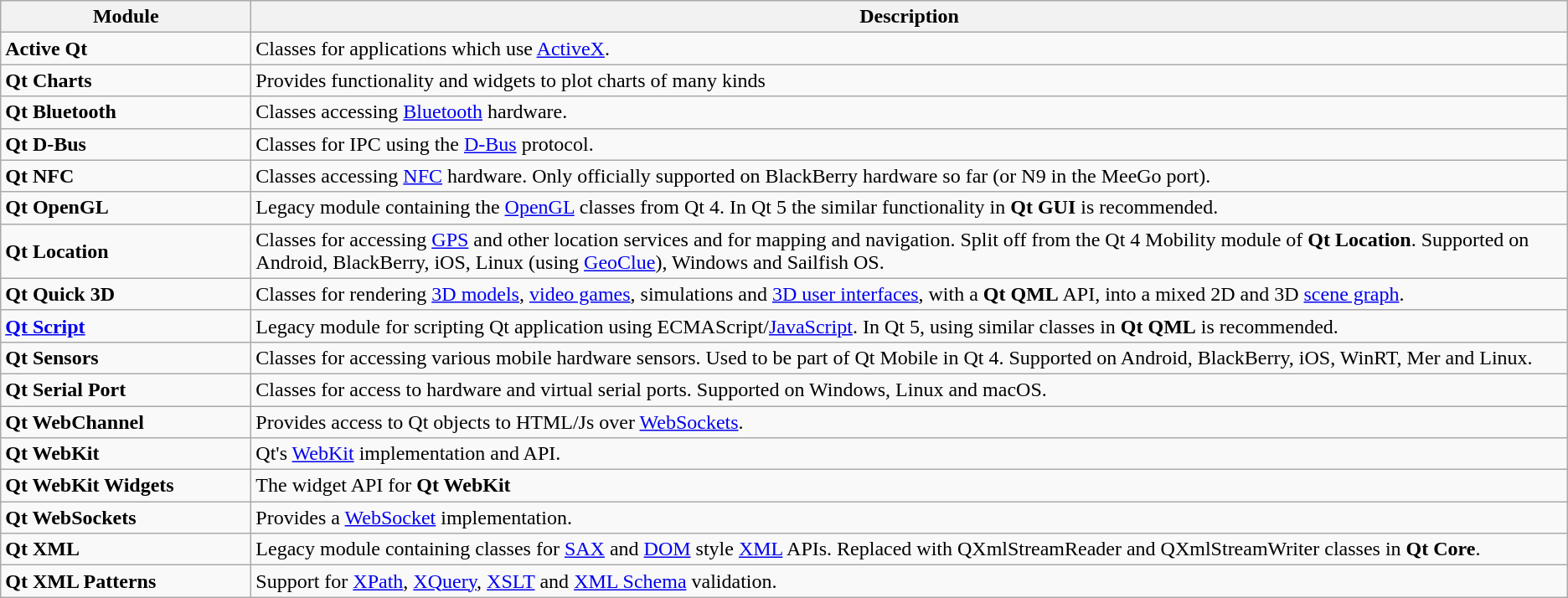<table class="wikitable">
<tr>
<th style="width:12em">Module</th>
<th>Description</th>
</tr>
<tr>
<td><strong>Active Qt</strong></td>
<td>Classes for applications which use <a href='#'>ActiveX</a>.</td>
</tr>
<tr>
<td><strong>Qt Charts</strong></td>
<td>Provides functionality and widgets to plot charts of many kinds</td>
</tr>
<tr>
<td><strong>Qt Bluetooth</strong></td>
<td>Classes accessing <a href='#'>Bluetooth</a> hardware.</td>
</tr>
<tr>
<td><strong>Qt D-Bus</strong></td>
<td>Classes for IPC using the <a href='#'>D-Bus</a> protocol.</td>
</tr>
<tr>
<td><strong>Qt NFC</strong></td>
<td>Classes accessing <a href='#'>NFC</a> hardware. Only officially supported on BlackBerry hardware so far (or N9 in the MeeGo port).</td>
</tr>
<tr>
<td><strong>Qt OpenGL</strong></td>
<td>Legacy module containing the <a href='#'>OpenGL</a> classes from Qt 4. In Qt 5 the similar functionality in <strong>Qt GUI</strong> is recommended.</td>
</tr>
<tr>
<td><strong>Qt Location</strong></td>
<td>Classes for accessing <a href='#'>GPS</a> and other location services and for mapping and navigation. Split off from the Qt 4 Mobility module of <strong>Qt Location</strong>. Supported on Android, BlackBerry, iOS, Linux (using <a href='#'>GeoClue</a>), Windows and Sailfish OS.</td>
</tr>
<tr>
<td><strong>Qt Quick 3D</strong></td>
<td>Classes for rendering <a href='#'>3D models</a>, <a href='#'>video games</a>, simulations and <a href='#'>3D user interfaces</a>, with a <strong>Qt QML</strong> API, into a mixed 2D and 3D <a href='#'>scene graph</a>.</td>
</tr>
<tr>
<td><strong><a href='#'>Qt Script</a></strong></td>
<td>Legacy module for scripting Qt application using ECMAScript/<a href='#'>JavaScript</a>. In Qt 5, using similar classes in <strong>Qt QML</strong> is recommended.</td>
</tr>
<tr>
<td><strong>Qt Sensors</strong></td>
<td>Classes for accessing various mobile hardware sensors. Used to be part of Qt Mobile in Qt 4. Supported on Android, BlackBerry, iOS, WinRT, Mer and Linux.</td>
</tr>
<tr>
<td><strong>Qt Serial Port</strong></td>
<td>Classes for access to hardware and virtual serial ports. Supported on Windows, Linux and macOS.</td>
</tr>
<tr>
<td><strong>Qt WebChannel</strong></td>
<td>Provides access to Qt objects to HTML/Js over <a href='#'>WebSockets</a>.</td>
</tr>
<tr>
<td><strong>Qt WebKit</strong></td>
<td>Qt's <a href='#'>WebKit</a> implementation and API.</td>
</tr>
<tr>
<td><strong>Qt WebKit Widgets</strong></td>
<td>The widget API for <strong>Qt WebKit</strong></td>
</tr>
<tr>
<td><strong>Qt WebSockets</strong></td>
<td>Provides a <a href='#'>WebSocket</a> implementation.</td>
</tr>
<tr>
<td><strong>Qt XML</strong></td>
<td>Legacy module containing classes for <a href='#'>SAX</a> and <a href='#'>DOM</a> style <a href='#'>XML</a> APIs. Replaced with QXmlStreamReader and QXmlStreamWriter classes in <strong>Qt Core</strong>.</td>
</tr>
<tr>
<td><strong>Qt XML Patterns</strong></td>
<td>Support for <a href='#'>XPath</a>, <a href='#'>XQuery</a>, <a href='#'>XSLT</a> and <a href='#'>XML Schema</a> validation.</td>
</tr>
</table>
